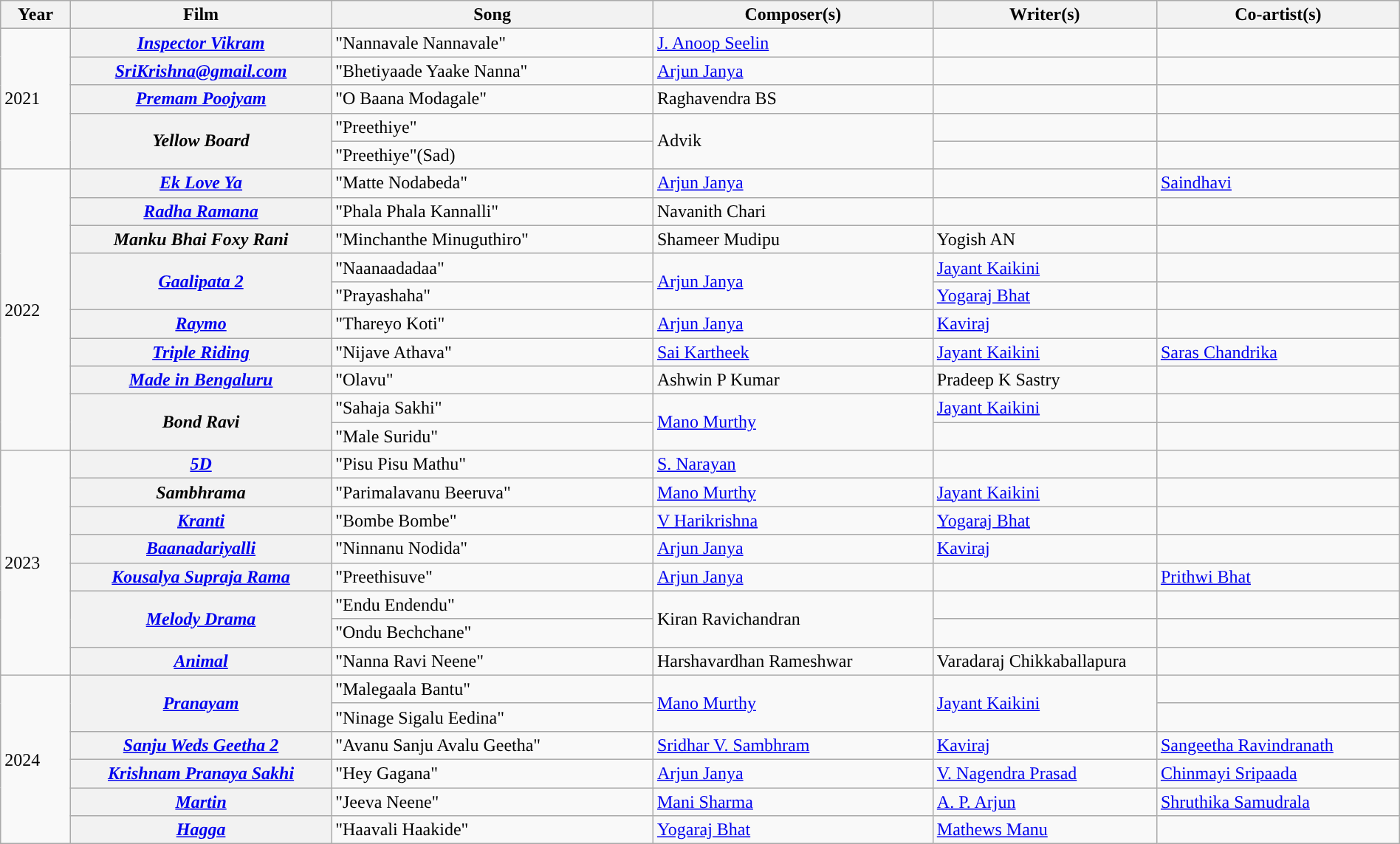<table class="wikitable plainrowheaders" width="100%" textcolor:#000;">
<tr style="background:#b0e0e66;">
<th scope="col" width=5%><strong>Year</strong></th>
<th><strong>Film</strong></th>
<th scope="col" width=23%><strong>Song</strong></th>
<th scope="col" width=20%><strong>Composer(s)</strong></th>
<th scope="col" width=16%><strong>Writer(s)</strong></th>
<th><strong>Co-artist(s)</strong></th>
</tr>
<tr>
<td rowspan="5">2021</td>
<th><a href='#'><em>Inspector Vikram</em></a></th>
<td>"Nannavale Nannavale"</td>
<td><a href='#'>J. Anoop Seelin</a></td>
<td></td>
<td></td>
</tr>
<tr>
<th><em><a href='#'>SriKrishna@gmail.com</a></em></th>
<td>"Bhetiyaade Yaake Nanna"</td>
<td><a href='#'>Arjun Janya</a></td>
<td></td>
<td></td>
</tr>
<tr>
<th><em><a href='#'>Premam Poojyam</a></em></th>
<td>"O Baana Modagale"</td>
<td>Raghavendra BS</td>
<td></td>
<td></td>
</tr>
<tr>
<th rowspan="2"><em>Yellow Board</em></th>
<td>"Preethiye"</td>
<td rowspan="2">Advik</td>
<td></td>
<td></td>
</tr>
<tr>
<td>"Preethiye"(Sad)</td>
<td></td>
<td></td>
</tr>
<tr>
<td rowspan="10">2022</td>
<th><em><a href='#'>Ek Love Ya</a></em></th>
<td>"Matte Nodabeda"</td>
<td><a href='#'>Arjun Janya</a></td>
<td></td>
<td><a href='#'>Saindhavi</a></td>
</tr>
<tr>
<th><em><a href='#'>Radha Ramana</a></em></th>
<td>"Phala Phala Kannalli"</td>
<td>Navanith Chari</td>
<td></td>
<td></td>
</tr>
<tr>
<th><em>Manku Bhai Foxy Rani</em></th>
<td>"Minchanthe Minuguthiro"</td>
<td>Shameer Mudipu</td>
<td>Yogish AN</td>
<td></td>
</tr>
<tr>
<th rowspan="2"><em><a href='#'>Gaalipata 2</a></em></th>
<td>"Naanaadadaa"</td>
<td rowspan="2"><a href='#'>Arjun Janya</a></td>
<td><a href='#'>Jayant Kaikini</a></td>
<td></td>
</tr>
<tr>
<td>"Prayashaha"</td>
<td><a href='#'>Yogaraj Bhat</a></td>
<td></td>
</tr>
<tr>
<th><em><a href='#'>Raymo</a></em></th>
<td>"Thareyo Koti"</td>
<td><a href='#'>Arjun Janya</a></td>
<td><a href='#'>Kaviraj</a></td>
<td></td>
</tr>
<tr>
<th><em><a href='#'>Triple Riding</a></em></th>
<td>"Nijave Athava"</td>
<td><a href='#'>Sai Kartheek</a></td>
<td><a href='#'>Jayant Kaikini</a></td>
<td><a href='#'>Saras Chandrika</a></td>
</tr>
<tr>
<th><em><a href='#'>Made in Bengaluru</a></em></th>
<td>"Olavu"</td>
<td>Ashwin P Kumar</td>
<td>Pradeep K Sastry</td>
<td></td>
</tr>
<tr>
<th rowspan="2"><em>Bond Ravi</em></th>
<td>"Sahaja Sakhi"</td>
<td rowspan="2"><a href='#'>Mano Murthy</a></td>
<td><a href='#'>Jayant Kaikini</a></td>
<td></td>
</tr>
<tr>
<td>"Male Suridu"</td>
<td></td>
<td></td>
</tr>
<tr>
<td rowspan="8">2023</td>
<th><em><a href='#'>5D</a></em></th>
<td>"Pisu Pisu Mathu"</td>
<td><a href='#'>S. Narayan</a></td>
<td></td>
<td></td>
</tr>
<tr>
<th><em>Sambhrama</em></th>
<td>"Parimalavanu Beeruva"</td>
<td><a href='#'>Mano Murthy</a></td>
<td><a href='#'>Jayant Kaikini</a></td>
<td></td>
</tr>
<tr>
<th><em><a href='#'>Kranti</a></em></th>
<td>"Bombe Bombe"</td>
<td><a href='#'>V Harikrishna</a></td>
<td><a href='#'>Yogaraj Bhat</a></td>
<td></td>
</tr>
<tr>
<th><em><a href='#'>Baanadariyalli</a></em></th>
<td>"Ninnanu Nodida"</td>
<td><a href='#'>Arjun Janya</a></td>
<td><a href='#'>Kaviraj</a></td>
<td></td>
</tr>
<tr>
<th><em><a href='#'>Kousalya Supraja Rama</a></em></th>
<td>"Preethisuve"</td>
<td><a href='#'>Arjun Janya</a></td>
<td></td>
<td><a href='#'>Prithwi Bhat</a></td>
</tr>
<tr>
<th rowspan="2"><em><a href='#'>Melody Drama</a></em></th>
<td>"Endu Endendu"</td>
<td rowspan="2">Kiran Ravichandran</td>
<td></td>
<td></td>
</tr>
<tr>
<td>"Ondu Bechchane"</td>
<td></td>
<td></td>
</tr>
<tr>
<th><em><a href='#'>Animal</a></em></th>
<td>"Nanna Ravi Neene"</td>
<td>Harshavardhan Rameshwar</td>
<td>Varadaraj Chikkaballapura</td>
<td></td>
</tr>
<tr>
<td rowspan="7">2024</td>
<th rowspan="2"><em><a href='#'>Pranayam</a></em></th>
<td>"Malegaala Bantu"</td>
<td rowspan="2"><a href='#'>Mano Murthy</a></td>
<td rowspan="2"><a href='#'>Jayant Kaikini</a></td>
<td></td>
</tr>
<tr>
<td>"Ninage Sigalu Eedina"</td>
<td></td>
</tr>
<tr>
<th><em><a href='#'>Sanju Weds Geetha 2</a></em></th>
<td>"Avanu Sanju Avalu Geetha"</td>
<td><a href='#'>Sridhar V. Sambhram</a></td>
<td><a href='#'>Kaviraj</a></td>
<td><a href='#'>Sangeetha Ravindranath</a></td>
</tr>
<tr>
<th><em><a href='#'>Krishnam Pranaya Sakhi</a></em></th>
<td>"Hey Gagana"</td>
<td><a href='#'>Arjun Janya</a></td>
<td><a href='#'>V. Nagendra Prasad</a></td>
<td><a href='#'>Chinmayi Sripaada</a></td>
</tr>
<tr>
<th><em><a href='#'>Martin</a></em></th>
<td>"Jeeva Neene"</td>
<td><a href='#'>Mani Sharma</a></td>
<td><a href='#'>A. P. Arjun</a></td>
<td><a href='#'>Shruthika Samudrala</a></td>
</tr>
<tr>
<th><em><a href='#'>Hagga</a></em></th>
<td>"Haavali Haakide"</td>
<td><a href='#'>Yogaraj Bhat</a></td>
<td><a href='#'>Mathews Manu</a></td>
<td></td>
</tr>
</table>
